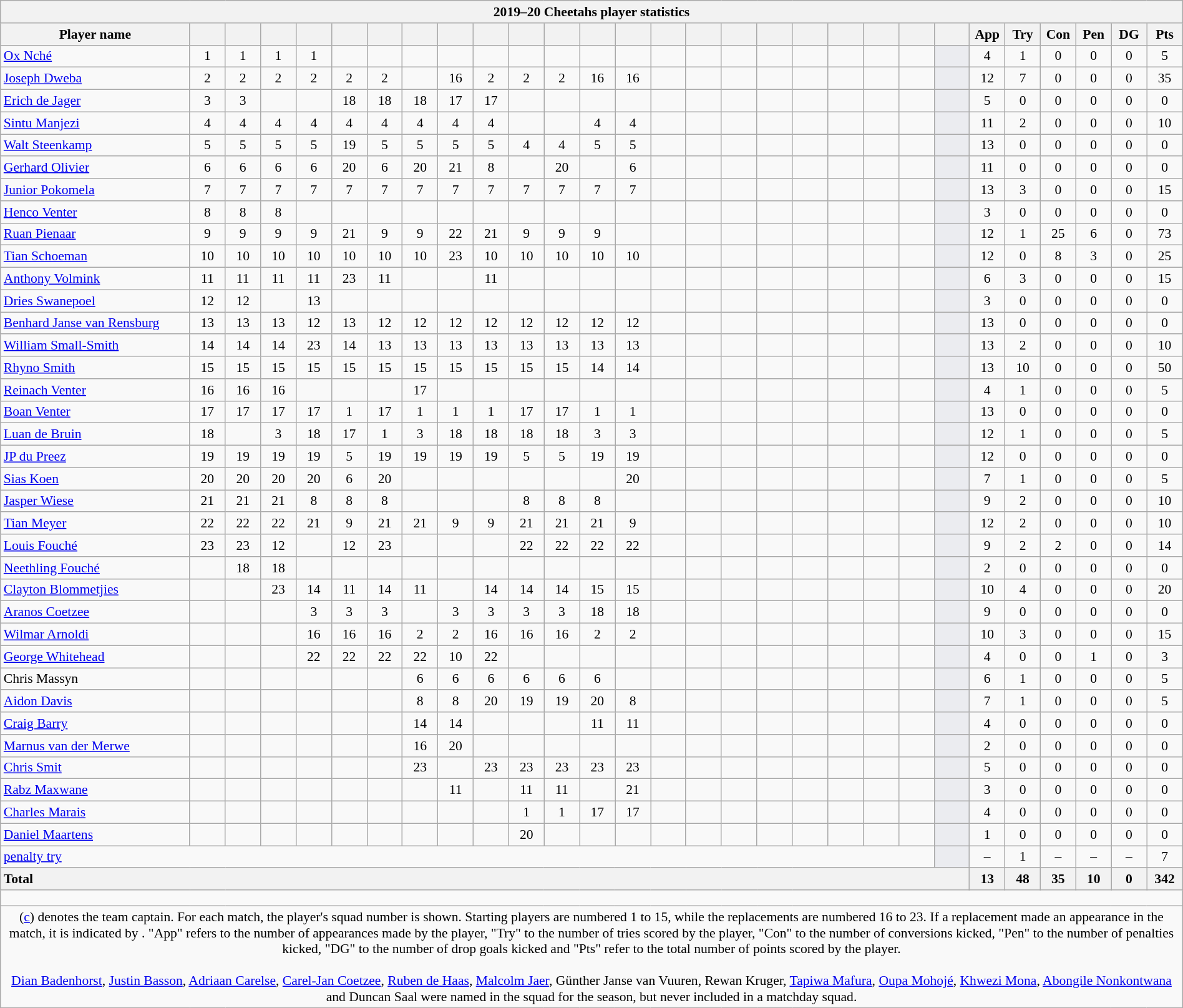<table class="wikitable" style="text-align:center; font-size:90%; width:100%">
<tr>
<th colspan="100%">2019–20 Cheetahs player statistics</th>
</tr>
<tr>
<th style="width:16%;">Player name</th>
<th style="width:3%;"></th>
<th style="width:3%;"></th>
<th style="width:3%;"></th>
<th style="width:3%;"></th>
<th style="width:3%;"></th>
<th style="width:3%;"></th>
<th style="width:3%;"></th>
<th style="width:3%;"></th>
<th style="width:3%;"></th>
<th style="width:3%;"></th>
<th style="width:3%;"></th>
<th style="width:3%;"></th>
<th style="width:3%;"></th>
<th style="width:3%;"></th>
<th style="width:3%;"></th>
<th style="width:3%;"></th>
<th style="width:3%;"></th>
<th style="width:3%;"></th>
<th style="width:3%;"></th>
<th style="width:3%;"></th>
<th style="width:3%;"></th>
<th style="width:3%;"></th>
<th style="width:3%;">App</th>
<th style="width:3%;">Try</th>
<th style="width:3%;">Con</th>
<th style="width:3%;">Pen</th>
<th style="width:3%;">DG</th>
<th style="width:3%;">Pts</th>
</tr>
<tr>
<td style="text-align:left;"><a href='#'>Ox Nché</a></td>
<td>1</td>
<td>1</td>
<td>1</td>
<td>1</td>
<td></td>
<td></td>
<td></td>
<td></td>
<td></td>
<td></td>
<td></td>
<td></td>
<td></td>
<td></td>
<td></td>
<td></td>
<td></td>
<td></td>
<td></td>
<td></td>
<td></td>
<td style="background:#EBECF0;"></td>
<td>4</td>
<td>1</td>
<td>0</td>
<td>0</td>
<td>0</td>
<td>5</td>
</tr>
<tr>
<td style="text-align:left;"><a href='#'>Joseph Dweba</a></td>
<td>2</td>
<td>2</td>
<td>2</td>
<td>2</td>
<td>2</td>
<td>2</td>
<td></td>
<td>16 </td>
<td>2</td>
<td>2</td>
<td>2</td>
<td>16 </td>
<td>16 </td>
<td></td>
<td></td>
<td></td>
<td></td>
<td></td>
<td></td>
<td></td>
<td></td>
<td style="background:#EBECF0;"></td>
<td>12</td>
<td>7</td>
<td>0</td>
<td>0</td>
<td>0</td>
<td>35</td>
</tr>
<tr>
<td style="text-align:left;"><a href='#'>Erich de Jager</a></td>
<td>3</td>
<td>3</td>
<td></td>
<td></td>
<td>18 </td>
<td>18</td>
<td>18</td>
<td>17 </td>
<td>17 </td>
<td></td>
<td></td>
<td></td>
<td></td>
<td></td>
<td></td>
<td></td>
<td></td>
<td></td>
<td></td>
<td></td>
<td></td>
<td style="background:#EBECF0;"></td>
<td>5</td>
<td>0</td>
<td>0</td>
<td>0</td>
<td>0</td>
<td>0</td>
</tr>
<tr>
<td style="text-align:left;"><a href='#'>Sintu Manjezi</a></td>
<td>4</td>
<td>4</td>
<td>4</td>
<td>4</td>
<td>4</td>
<td>4</td>
<td>4</td>
<td>4</td>
<td>4</td>
<td></td>
<td></td>
<td>4</td>
<td>4</td>
<td></td>
<td></td>
<td></td>
<td></td>
<td></td>
<td></td>
<td></td>
<td></td>
<td style="background:#EBECF0;"></td>
<td>11</td>
<td>2</td>
<td>0</td>
<td>0</td>
<td>0</td>
<td>10</td>
</tr>
<tr>
<td style="text-align:left;"><a href='#'>Walt Steenkamp</a></td>
<td>5</td>
<td>5</td>
<td>5</td>
<td>5</td>
<td>19 </td>
<td>5</td>
<td>5</td>
<td>5</td>
<td>5</td>
<td>4</td>
<td>4</td>
<td>5</td>
<td>5</td>
<td></td>
<td></td>
<td></td>
<td></td>
<td></td>
<td></td>
<td></td>
<td></td>
<td style="background:#EBECF0;"></td>
<td>13</td>
<td>0</td>
<td>0</td>
<td>0</td>
<td>0</td>
<td>0</td>
</tr>
<tr>
<td style="text-align:left;"><a href='#'>Gerhard Olivier</a></td>
<td>6</td>
<td>6</td>
<td>6</td>
<td>6</td>
<td>20 </td>
<td>6</td>
<td>20 </td>
<td>21 </td>
<td>8</td>
<td></td>
<td>20 </td>
<td></td>
<td>6</td>
<td></td>
<td></td>
<td></td>
<td></td>
<td></td>
<td></td>
<td></td>
<td></td>
<td style="background:#EBECF0;"></td>
<td>11</td>
<td>0</td>
<td>0</td>
<td>0</td>
<td>0</td>
<td>0</td>
</tr>
<tr>
<td style="text-align:left;"><a href='#'>Junior Pokomela</a></td>
<td>7</td>
<td>7</td>
<td>7</td>
<td>7</td>
<td>7</td>
<td>7</td>
<td>7</td>
<td>7</td>
<td>7</td>
<td>7</td>
<td>7</td>
<td>7</td>
<td>7</td>
<td></td>
<td></td>
<td></td>
<td></td>
<td></td>
<td></td>
<td></td>
<td></td>
<td style="background:#EBECF0;"></td>
<td>13</td>
<td>3</td>
<td>0</td>
<td>0</td>
<td>0</td>
<td>15</td>
</tr>
<tr>
<td style="text-align:left;"><a href='#'>Henco Venter</a></td>
<td>8</td>
<td>8</td>
<td>8</td>
<td></td>
<td></td>
<td></td>
<td></td>
<td></td>
<td></td>
<td></td>
<td></td>
<td></td>
<td></td>
<td></td>
<td></td>
<td></td>
<td></td>
<td></td>
<td></td>
<td></td>
<td></td>
<td style="background:#EBECF0;"></td>
<td>3</td>
<td>0</td>
<td>0</td>
<td>0</td>
<td>0</td>
<td>0</td>
</tr>
<tr>
<td style="text-align:left;"><a href='#'>Ruan Pienaar</a></td>
<td>9</td>
<td>9</td>
<td>9</td>
<td>9</td>
<td>21 </td>
<td>9</td>
<td>9</td>
<td>22 </td>
<td>21 </td>
<td>9</td>
<td>9</td>
<td>9</td>
<td></td>
<td></td>
<td></td>
<td></td>
<td></td>
<td></td>
<td></td>
<td></td>
<td></td>
<td style="background:#EBECF0;"></td>
<td>12</td>
<td>1</td>
<td>25</td>
<td>6</td>
<td>0</td>
<td>73</td>
</tr>
<tr>
<td style="text-align:left;"><a href='#'>Tian Schoeman</a></td>
<td>10</td>
<td>10</td>
<td>10</td>
<td>10</td>
<td>10</td>
<td>10</td>
<td>10</td>
<td>23 </td>
<td>10</td>
<td>10</td>
<td>10</td>
<td>10</td>
<td>10</td>
<td></td>
<td></td>
<td></td>
<td></td>
<td></td>
<td></td>
<td></td>
<td></td>
<td style="background:#EBECF0;"></td>
<td>12</td>
<td>0</td>
<td>8</td>
<td>3</td>
<td>0</td>
<td>25</td>
</tr>
<tr>
<td style="text-align:left;"><a href='#'>Anthony Volmink</a></td>
<td>11</td>
<td>11</td>
<td>11</td>
<td>11</td>
<td>23</td>
<td>11</td>
<td></td>
<td></td>
<td>11</td>
<td></td>
<td></td>
<td></td>
<td></td>
<td></td>
<td></td>
<td></td>
<td></td>
<td></td>
<td></td>
<td></td>
<td></td>
<td style="background:#EBECF0;"></td>
<td>6</td>
<td>3</td>
<td>0</td>
<td>0</td>
<td>0</td>
<td>15</td>
</tr>
<tr>
<td style="text-align:left;"><a href='#'>Dries Swanepoel</a></td>
<td>12</td>
<td>12</td>
<td></td>
<td>13</td>
<td></td>
<td></td>
<td></td>
<td></td>
<td></td>
<td></td>
<td></td>
<td></td>
<td></td>
<td></td>
<td></td>
<td></td>
<td></td>
<td></td>
<td></td>
<td></td>
<td></td>
<td style="background:#EBECF0;"></td>
<td>3</td>
<td>0</td>
<td>0</td>
<td>0</td>
<td>0</td>
<td>0</td>
</tr>
<tr>
<td style="text-align:left;"><a href='#'>Benhard Janse van Rensburg</a></td>
<td>13</td>
<td>13</td>
<td>13</td>
<td>12</td>
<td>13</td>
<td>12</td>
<td>12</td>
<td>12</td>
<td>12</td>
<td>12</td>
<td>12</td>
<td>12</td>
<td>12</td>
<td></td>
<td></td>
<td></td>
<td></td>
<td></td>
<td></td>
<td></td>
<td></td>
<td style="background:#EBECF0;"></td>
<td>13</td>
<td>0</td>
<td>0</td>
<td>0</td>
<td>0</td>
<td>0</td>
</tr>
<tr>
<td style="text-align:left;"><a href='#'>William Small-Smith</a></td>
<td>14</td>
<td>14</td>
<td>14</td>
<td>23 </td>
<td>14</td>
<td>13</td>
<td>13</td>
<td>13</td>
<td>13</td>
<td>13</td>
<td>13</td>
<td>13</td>
<td>13</td>
<td></td>
<td></td>
<td></td>
<td></td>
<td></td>
<td></td>
<td></td>
<td></td>
<td style="background:#EBECF0;"></td>
<td>13</td>
<td>2</td>
<td>0</td>
<td>0</td>
<td>0</td>
<td>10</td>
</tr>
<tr>
<td style="text-align:left;"><a href='#'>Rhyno Smith</a></td>
<td>15</td>
<td>15</td>
<td>15</td>
<td>15</td>
<td>15</td>
<td>15</td>
<td>15</td>
<td>15</td>
<td>15</td>
<td>15</td>
<td>15</td>
<td>14</td>
<td>14</td>
<td></td>
<td></td>
<td></td>
<td></td>
<td></td>
<td></td>
<td></td>
<td></td>
<td style="background:#EBECF0;"></td>
<td>13</td>
<td>10</td>
<td>0</td>
<td>0</td>
<td>0</td>
<td>50</td>
</tr>
<tr>
<td style="text-align:left;"><a href='#'>Reinach Venter</a></td>
<td>16 </td>
<td>16 </td>
<td>16 </td>
<td></td>
<td></td>
<td></td>
<td>17 </td>
<td></td>
<td></td>
<td></td>
<td></td>
<td></td>
<td></td>
<td></td>
<td></td>
<td></td>
<td></td>
<td></td>
<td></td>
<td></td>
<td></td>
<td style="background:#EBECF0;"></td>
<td>4</td>
<td>1</td>
<td>0</td>
<td>0</td>
<td>0</td>
<td>5</td>
</tr>
<tr>
<td style="text-align:left;"><a href='#'>Boan Venter</a></td>
<td>17 </td>
<td>17 </td>
<td>17 </td>
<td>17 </td>
<td>1</td>
<td>17 </td>
<td>1</td>
<td>1</td>
<td>1</td>
<td>17 </td>
<td>17 </td>
<td>1</td>
<td>1</td>
<td></td>
<td></td>
<td></td>
<td></td>
<td></td>
<td></td>
<td></td>
<td></td>
<td style="background:#EBECF0;"></td>
<td>13</td>
<td>0</td>
<td>0</td>
<td>0</td>
<td>0</td>
<td>0</td>
</tr>
<tr>
<td style="text-align:left;"><a href='#'>Luan de Bruin</a></td>
<td>18 </td>
<td></td>
<td>3</td>
<td>18 </td>
<td>17 </td>
<td>1</td>
<td>3</td>
<td>18 </td>
<td>18 </td>
<td>18 </td>
<td>18 </td>
<td>3</td>
<td>3</td>
<td></td>
<td></td>
<td></td>
<td></td>
<td></td>
<td></td>
<td></td>
<td></td>
<td style="background:#EBECF0;"></td>
<td>12</td>
<td>1</td>
<td>0</td>
<td>0</td>
<td>0</td>
<td>5</td>
</tr>
<tr>
<td style="text-align:left;"><a href='#'>JP du Preez</a></td>
<td>19 </td>
<td>19 </td>
<td>19 </td>
<td>19 </td>
<td>5</td>
<td>19</td>
<td>19 </td>
<td>19 </td>
<td>19 </td>
<td>5</td>
<td>5</td>
<td>19 </td>
<td>19 </td>
<td></td>
<td></td>
<td></td>
<td></td>
<td></td>
<td></td>
<td></td>
<td></td>
<td style="background:#EBECF0;"></td>
<td>12</td>
<td>0</td>
<td>0</td>
<td>0</td>
<td>0</td>
<td>0</td>
</tr>
<tr>
<td style="text-align:left;"><a href='#'>Sias Koen</a></td>
<td>20 </td>
<td>20 </td>
<td>20 </td>
<td>20 </td>
<td>6</td>
<td>20 </td>
<td></td>
<td></td>
<td></td>
<td></td>
<td></td>
<td></td>
<td>20 </td>
<td></td>
<td></td>
<td></td>
<td></td>
<td></td>
<td></td>
<td></td>
<td></td>
<td style="background:#EBECF0;"></td>
<td>7</td>
<td>1</td>
<td>0</td>
<td>0</td>
<td>0</td>
<td>5</td>
</tr>
<tr>
<td style="text-align:left;"><a href='#'>Jasper Wiese</a></td>
<td>21 </td>
<td>21 </td>
<td>21 </td>
<td>8</td>
<td>8</td>
<td>8</td>
<td></td>
<td></td>
<td></td>
<td>8</td>
<td>8</td>
<td>8</td>
<td></td>
<td></td>
<td></td>
<td></td>
<td></td>
<td></td>
<td></td>
<td></td>
<td></td>
<td style="background:#EBECF0;"></td>
<td>9</td>
<td>2</td>
<td>0</td>
<td>0</td>
<td>0</td>
<td>10</td>
</tr>
<tr>
<td style="text-align:left;"><a href='#'>Tian Meyer</a></td>
<td>22 </td>
<td>22 </td>
<td>22 </td>
<td>21</td>
<td>9</td>
<td>21 </td>
<td>21 </td>
<td>9</td>
<td>9</td>
<td>21 </td>
<td>21 </td>
<td>21 </td>
<td>9</td>
<td></td>
<td></td>
<td></td>
<td></td>
<td></td>
<td></td>
<td></td>
<td></td>
<td style="background:#EBECF0;"></td>
<td>12</td>
<td>2</td>
<td>0</td>
<td>0</td>
<td>0</td>
<td>10</td>
</tr>
<tr>
<td style="text-align:left;"><a href='#'>Louis Fouché</a></td>
<td>23 </td>
<td>23 </td>
<td>12</td>
<td></td>
<td>12</td>
<td>23 </td>
<td></td>
<td></td>
<td></td>
<td>22 </td>
<td>22 </td>
<td>22 </td>
<td>22 </td>
<td></td>
<td></td>
<td></td>
<td></td>
<td></td>
<td></td>
<td></td>
<td></td>
<td style="background:#EBECF0;"></td>
<td>9</td>
<td>2</td>
<td>2</td>
<td>0</td>
<td>0</td>
<td>14</td>
</tr>
<tr>
<td style="text-align:left;"><a href='#'>Neethling Fouché</a></td>
<td></td>
<td>18 </td>
<td>18 </td>
<td></td>
<td></td>
<td></td>
<td></td>
<td></td>
<td></td>
<td></td>
<td></td>
<td></td>
<td></td>
<td></td>
<td></td>
<td></td>
<td></td>
<td></td>
<td></td>
<td></td>
<td></td>
<td style="background:#EBECF0;"></td>
<td>2</td>
<td>0</td>
<td>0</td>
<td>0</td>
<td>0</td>
<td>0</td>
</tr>
<tr>
<td style="text-align:left;"><a href='#'>Clayton Blommetjies</a></td>
<td></td>
<td></td>
<td>23 </td>
<td>14</td>
<td>11</td>
<td>14</td>
<td>11</td>
<td></td>
<td>14</td>
<td>14</td>
<td>14</td>
<td>15</td>
<td>15</td>
<td></td>
<td></td>
<td></td>
<td></td>
<td></td>
<td></td>
<td></td>
<td></td>
<td style="background:#EBECF0;"></td>
<td>10</td>
<td>4</td>
<td>0</td>
<td>0</td>
<td>0</td>
<td>20</td>
</tr>
<tr>
<td style="text-align:left;"><a href='#'>Aranos Coetzee</a></td>
<td></td>
<td></td>
<td></td>
<td>3</td>
<td>3</td>
<td>3</td>
<td></td>
<td>3</td>
<td>3</td>
<td>3</td>
<td>3</td>
<td>18 </td>
<td>18 </td>
<td></td>
<td></td>
<td></td>
<td></td>
<td></td>
<td></td>
<td></td>
<td></td>
<td style="background:#EBECF0;"></td>
<td>9</td>
<td>0</td>
<td>0</td>
<td>0</td>
<td>0</td>
<td>0</td>
</tr>
<tr>
<td style="text-align:left;"><a href='#'>Wilmar Arnoldi</a></td>
<td></td>
<td></td>
<td></td>
<td>16 </td>
<td>16 </td>
<td>16 </td>
<td>2</td>
<td>2</td>
<td>16 </td>
<td>16 </td>
<td>16 </td>
<td>2</td>
<td>2</td>
<td></td>
<td></td>
<td></td>
<td></td>
<td></td>
<td></td>
<td></td>
<td></td>
<td style="background:#EBECF0;"></td>
<td>10</td>
<td>3</td>
<td>0</td>
<td>0</td>
<td>0</td>
<td>15</td>
</tr>
<tr>
<td style="text-align:left;"><a href='#'>George Whitehead</a></td>
<td></td>
<td></td>
<td></td>
<td>22</td>
<td>22 </td>
<td>22 </td>
<td>22</td>
<td>10</td>
<td>22 </td>
<td></td>
<td></td>
<td></td>
<td></td>
<td></td>
<td></td>
<td></td>
<td></td>
<td></td>
<td></td>
<td></td>
<td></td>
<td style="background:#EBECF0;"></td>
<td>4</td>
<td>0</td>
<td>0</td>
<td>1</td>
<td>0</td>
<td>3</td>
</tr>
<tr>
<td style="text-align:left;">Chris Massyn</td>
<td></td>
<td></td>
<td></td>
<td></td>
<td></td>
<td></td>
<td>6</td>
<td>6</td>
<td>6</td>
<td>6</td>
<td>6</td>
<td>6</td>
<td></td>
<td></td>
<td></td>
<td></td>
<td></td>
<td></td>
<td></td>
<td></td>
<td></td>
<td style="background:#EBECF0;"></td>
<td>6</td>
<td>1</td>
<td>0</td>
<td>0</td>
<td>0</td>
<td>5</td>
</tr>
<tr>
<td style="text-align:left;"><a href='#'>Aidon Davis</a></td>
<td></td>
<td></td>
<td></td>
<td></td>
<td></td>
<td></td>
<td>8</td>
<td>8</td>
<td>20 </td>
<td>19 </td>
<td>19 </td>
<td>20 </td>
<td>8</td>
<td></td>
<td></td>
<td></td>
<td></td>
<td></td>
<td></td>
<td></td>
<td></td>
<td style="background:#EBECF0;"></td>
<td>7</td>
<td>1</td>
<td>0</td>
<td>0</td>
<td>0</td>
<td>5</td>
</tr>
<tr>
<td style="text-align:left;"><a href='#'>Craig Barry</a></td>
<td></td>
<td></td>
<td></td>
<td></td>
<td></td>
<td></td>
<td>14</td>
<td>14</td>
<td></td>
<td></td>
<td></td>
<td>11</td>
<td>11</td>
<td></td>
<td></td>
<td></td>
<td></td>
<td></td>
<td></td>
<td></td>
<td></td>
<td style="background:#EBECF0;"></td>
<td>4</td>
<td>0</td>
<td>0</td>
<td>0</td>
<td>0</td>
<td>0</td>
</tr>
<tr>
<td style="text-align:left;"><a href='#'>Marnus van der Merwe</a></td>
<td></td>
<td></td>
<td></td>
<td></td>
<td></td>
<td></td>
<td>16 </td>
<td>20 </td>
<td></td>
<td></td>
<td></td>
<td></td>
<td></td>
<td></td>
<td></td>
<td></td>
<td></td>
<td></td>
<td></td>
<td></td>
<td></td>
<td style="background:#EBECF0;"></td>
<td>2</td>
<td>0</td>
<td>0</td>
<td>0</td>
<td>0</td>
<td>0</td>
</tr>
<tr>
<td style="text-align:left;"><a href='#'>Chris Smit</a></td>
<td></td>
<td></td>
<td></td>
<td></td>
<td></td>
<td></td>
<td>23 </td>
<td></td>
<td>23 </td>
<td>23 </td>
<td>23</td>
<td>23 </td>
<td>23 </td>
<td></td>
<td></td>
<td></td>
<td></td>
<td></td>
<td></td>
<td></td>
<td></td>
<td style="background:#EBECF0;"></td>
<td>5</td>
<td>0</td>
<td>0</td>
<td>0</td>
<td>0</td>
<td>0</td>
</tr>
<tr>
<td style="text-align:left;"><a href='#'>Rabz Maxwane</a></td>
<td></td>
<td></td>
<td></td>
<td></td>
<td></td>
<td></td>
<td></td>
<td>11</td>
<td></td>
<td>11</td>
<td>11</td>
<td></td>
<td>21</td>
<td></td>
<td></td>
<td></td>
<td></td>
<td></td>
<td></td>
<td></td>
<td></td>
<td style="background:#EBECF0;"></td>
<td>3</td>
<td>0</td>
<td>0</td>
<td>0</td>
<td>0</td>
<td>0</td>
</tr>
<tr>
<td style="text-align:left;"><a href='#'>Charles Marais</a></td>
<td></td>
<td></td>
<td></td>
<td></td>
<td></td>
<td></td>
<td></td>
<td></td>
<td></td>
<td>1</td>
<td>1</td>
<td>17 </td>
<td>17 </td>
<td></td>
<td></td>
<td></td>
<td></td>
<td></td>
<td></td>
<td></td>
<td></td>
<td style="background:#EBECF0;"></td>
<td>4</td>
<td>0</td>
<td>0</td>
<td>0</td>
<td>0</td>
<td>0</td>
</tr>
<tr>
<td style="text-align:left;"><a href='#'>Daniel Maartens</a></td>
<td></td>
<td></td>
<td></td>
<td></td>
<td></td>
<td></td>
<td></td>
<td></td>
<td></td>
<td>20 </td>
<td></td>
<td></td>
<td></td>
<td></td>
<td></td>
<td></td>
<td></td>
<td></td>
<td></td>
<td></td>
<td></td>
<td style="background:#EBECF0;"></td>
<td>1</td>
<td>0</td>
<td>0</td>
<td>0</td>
<td>0</td>
<td>0</td>
</tr>
<tr class="sortbottom">
<td colspan="22" style="text-align:left;"><a href='#'>penalty try</a></td>
<td style="background:#EBECF0;"></td>
<td>–</td>
<td>1</td>
<td>–</td>
<td>–</td>
<td>–</td>
<td>7</td>
</tr>
<tr class="sortbottom">
<th colspan="23" style="text-align:left;">Total</th>
<th>13</th>
<th>48</th>
<th>35</th>
<th>10</th>
<th>0</th>
<th>342</th>
</tr>
<tr class="sortbottom">
<td colspan="100%" style="height: 10px;"></td>
</tr>
<tr class="sortbottom">
<td colspan="100%" style="text-align:center;">(<a href='#'>c</a>) denotes the team captain. For each match, the player's squad number is shown. Starting players are numbered 1 to 15, while the replacements are numbered 16 to 23. If a replacement made an appearance in the match, it is indicated by . "App" refers to the number of appearances made by the player, "Try" to the number of tries scored by the player, "Con" to the number of conversions kicked, "Pen" to the number of penalties kicked, "DG" to the number of drop goals kicked and "Pts" refer to the total number of points scored by the player. <br> <br> <a href='#'>Dian Badenhorst</a>, <a href='#'>Justin Basson</a>, <a href='#'>Adriaan Carelse</a>, <a href='#'>Carel-Jan Coetzee</a>, <a href='#'>Ruben de Haas</a>, <a href='#'>Malcolm Jaer</a>, Günther Janse van Vuuren, Rewan Kruger, <a href='#'>Tapiwa Mafura</a>, <a href='#'>Oupa Mohojé</a>, <a href='#'>Khwezi Mona</a>, <a href='#'>Abongile Nonkontwana</a> and Duncan Saal were named in the squad for the season, but never included in a matchday squad.</td>
</tr>
</table>
